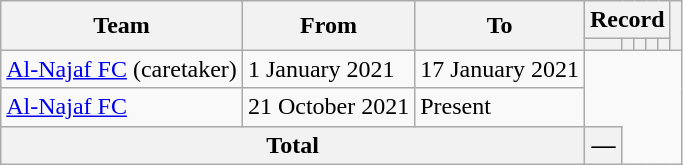<table class=wikitable style=text-align:center>
<tr>
<th rowspan=2>Team</th>
<th rowspan=2>From</th>
<th rowspan=2>To</th>
<th colspan=5>Record</th>
<th rowspan=2></th>
</tr>
<tr>
<th></th>
<th></th>
<th></th>
<th></th>
<th></th>
</tr>
<tr>
<td align=left><a href='#'>Al-Najaf FC</a> (caretaker)</td>
<td align=left>1 January 2021</td>
<td align=left>17 January 2021<br></td>
</tr>
<tr>
<td align=left><a href='#'>Al-Najaf FC</a></td>
<td align=left>21 October 2021</td>
<td align=left>Present<br></td>
</tr>
<tr>
<th colspan=3>Total<br></th>
<th>—</th>
</tr>
</table>
